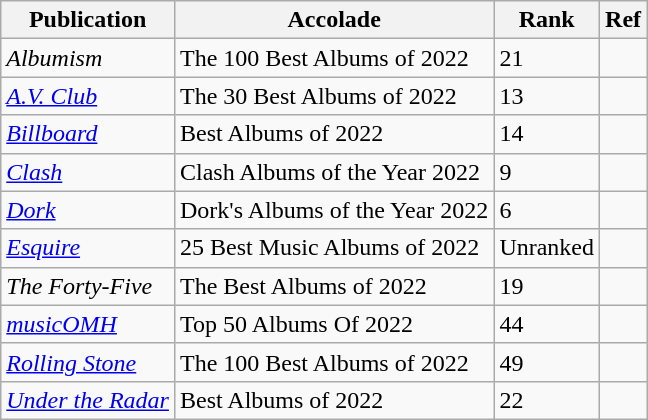<table class="wikitable">
<tr>
<th>Publication</th>
<th>Accolade</th>
<th>Rank</th>
<th>Ref</th>
</tr>
<tr>
<td><em>Albumism</em></td>
<td>The 100 Best Albums of 2022</td>
<td>21</td>
<td></td>
</tr>
<tr>
<td><em><a href='#'>A.V. Club</a></em></td>
<td>The 30 Best Albums of 2022</td>
<td>13</td>
<td></td>
</tr>
<tr>
<td><em><a href='#'>Billboard</a></em></td>
<td>Best Albums of 2022</td>
<td>14</td>
<td></td>
</tr>
<tr>
<td><em><a href='#'>Clash</a></em></td>
<td>Clash Albums of the Year 2022</td>
<td>9</td>
<td></td>
</tr>
<tr>
<td><em><a href='#'>Dork</a></em></td>
<td>Dork's Albums of the Year 2022</td>
<td>6</td>
<td></td>
</tr>
<tr>
<td><em><a href='#'>Esquire</a></em></td>
<td>25 Best Music Albums of 2022</td>
<td>Unranked</td>
<td></td>
</tr>
<tr>
<td><em>The Forty-Five</em></td>
<td>The Best Albums of 2022</td>
<td>19</td>
<td></td>
</tr>
<tr>
<td><em><a href='#'>musicOMH</a></em></td>
<td>Top 50 Albums Of 2022</td>
<td>44</td>
<td></td>
</tr>
<tr>
<td><em><a href='#'>Rolling Stone</a></em></td>
<td>The 100 Best Albums of 2022</td>
<td>49</td>
<td></td>
</tr>
<tr>
<td><em><a href='#'>Under the Radar</a></em></td>
<td>Best Albums of 2022</td>
<td>22</td>
<td></td>
</tr>
</table>
